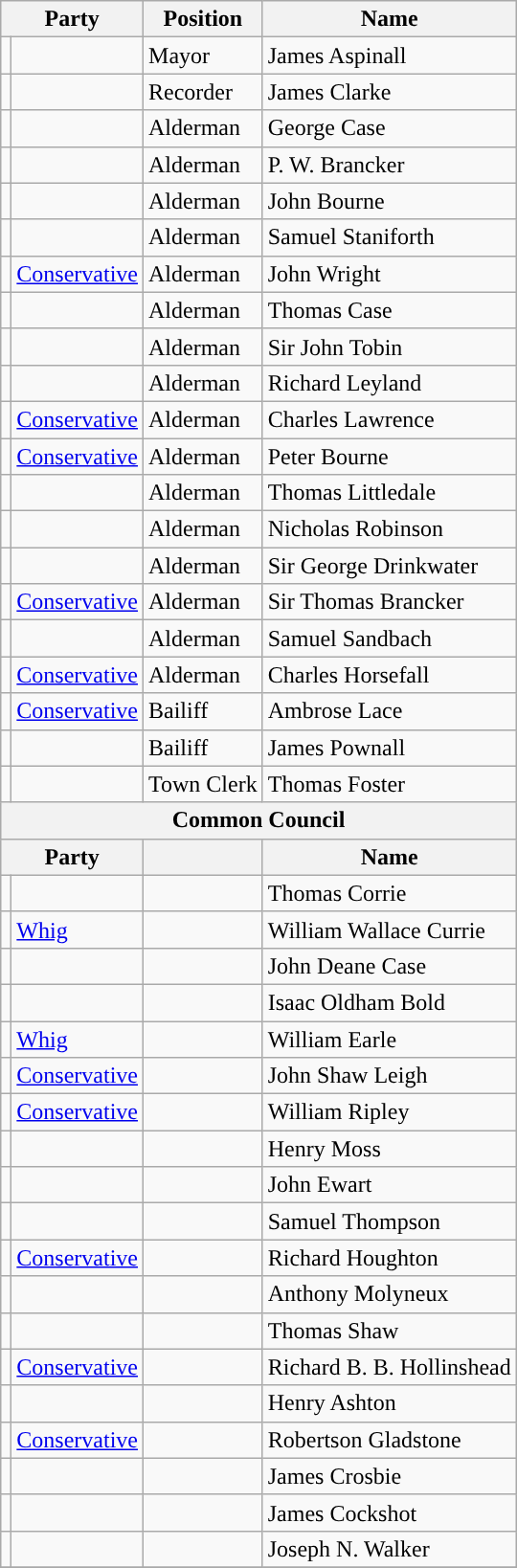<table class="wikitable">
<tr>
<th colspan="2">Party</th>
<th>Position</th>
<th>Name</th>
</tr>
<tr>
<td></td>
<td></td>
<td>Mayor</td>
<td>James Aspinall</td>
</tr>
<tr>
<td></td>
<td></td>
<td>Recorder</td>
<td>James Clarke</td>
</tr>
<tr>
<td></td>
<td></td>
<td>Alderman</td>
<td>George Case</td>
</tr>
<tr>
<td></td>
<td></td>
<td>Alderman</td>
<td>P. W. Brancker</td>
</tr>
<tr>
<td></td>
<td></td>
<td>Alderman</td>
<td>John Bourne</td>
</tr>
<tr>
<td></td>
<td></td>
<td>Alderman</td>
<td>Samuel Staniforth</td>
</tr>
<tr>
<td style="background-color: "></td>
<td><a href='#'>Conservative</a></td>
<td>Alderman</td>
<td>John Wright</td>
</tr>
<tr>
<td></td>
<td></td>
<td>Alderman</td>
<td>Thomas Case</td>
</tr>
<tr>
<td></td>
<td></td>
<td>Alderman</td>
<td>Sir John Tobin</td>
</tr>
<tr>
<td></td>
<td></td>
<td>Alderman</td>
<td>Richard Leyland</td>
</tr>
<tr>
<td style="background-color: "></td>
<td><a href='#'>Conservative</a></td>
<td>Alderman</td>
<td>Charles Lawrence</td>
</tr>
<tr>
<td style="background-color: "></td>
<td><a href='#'>Conservative</a></td>
<td>Alderman</td>
<td>Peter Bourne</td>
</tr>
<tr>
<td></td>
<td></td>
<td>Alderman</td>
<td>Thomas Littledale</td>
</tr>
<tr>
<td></td>
<td></td>
<td>Alderman</td>
<td>Nicholas Robinson</td>
</tr>
<tr>
<td></td>
<td></td>
<td>Alderman</td>
<td>Sir George Drinkwater</td>
</tr>
<tr>
<td style="background-color: "></td>
<td><a href='#'>Conservative</a></td>
<td>Alderman</td>
<td>Sir Thomas Brancker</td>
</tr>
<tr>
<td></td>
<td></td>
<td>Alderman</td>
<td>Samuel Sandbach</td>
</tr>
<tr>
<td style="background-color: "></td>
<td><a href='#'>Conservative</a></td>
<td>Alderman</td>
<td>Charles Horsefall</td>
</tr>
<tr>
<td style="background-color: "></td>
<td><a href='#'>Conservative</a></td>
<td>Bailiff</td>
<td>Ambrose Lace</td>
</tr>
<tr>
<td></td>
<td></td>
<td>Bailiff</td>
<td>James Pownall</td>
</tr>
<tr>
<td></td>
<td></td>
<td>Town Clerk</td>
<td>Thomas Foster</td>
</tr>
<tr>
<th colspan="4">Common Council</th>
</tr>
<tr>
<th colspan="2">Party</th>
<th></th>
<th>Name</th>
</tr>
<tr>
<td></td>
<td></td>
<td></td>
<td>Thomas Corrie</td>
</tr>
<tr>
<td style="background-color: "></td>
<td><a href='#'>Whig</a></td>
<td></td>
<td>William Wallace Currie</td>
</tr>
<tr>
<td></td>
<td></td>
<td></td>
<td>John Deane Case</td>
</tr>
<tr>
<td></td>
<td></td>
<td></td>
<td>Isaac Oldham Bold</td>
</tr>
<tr>
<td style="background-color: "></td>
<td><a href='#'>Whig</a></td>
<td></td>
<td>William Earle</td>
</tr>
<tr>
<td style="background-color: "></td>
<td><a href='#'>Conservative</a></td>
<td></td>
<td>John Shaw Leigh</td>
</tr>
<tr>
<td style="background-color: "></td>
<td><a href='#'>Conservative</a></td>
<td></td>
<td>William Ripley</td>
</tr>
<tr>
<td></td>
<td></td>
<td></td>
<td>Henry Moss</td>
</tr>
<tr>
<td></td>
<td></td>
<td></td>
<td>John Ewart</td>
</tr>
<tr>
<td></td>
<td></td>
<td></td>
<td>Samuel Thompson</td>
</tr>
<tr>
<td style="background-color: "></td>
<td><a href='#'>Conservative</a></td>
<td></td>
<td>Richard Houghton</td>
</tr>
<tr>
<td></td>
<td></td>
<td></td>
<td>Anthony Molyneux</td>
</tr>
<tr>
<td></td>
<td></td>
<td></td>
<td>Thomas Shaw</td>
</tr>
<tr>
<td style="background-color: "></td>
<td><a href='#'>Conservative</a></td>
<td></td>
<td>Richard B. B. Hollinshead</td>
</tr>
<tr>
<td></td>
<td></td>
<td></td>
<td>Henry Ashton</td>
</tr>
<tr>
<td style="background-color: "></td>
<td><a href='#'>Conservative</a></td>
<td></td>
<td>Robertson Gladstone</td>
</tr>
<tr>
<td></td>
<td></td>
<td></td>
<td>James Crosbie</td>
</tr>
<tr>
<td></td>
<td></td>
<td></td>
<td>James Cockshot</td>
</tr>
<tr>
<td></td>
<td></td>
<td></td>
<td>Joseph N. Walker</td>
</tr>
<tr>
</tr>
</table>
